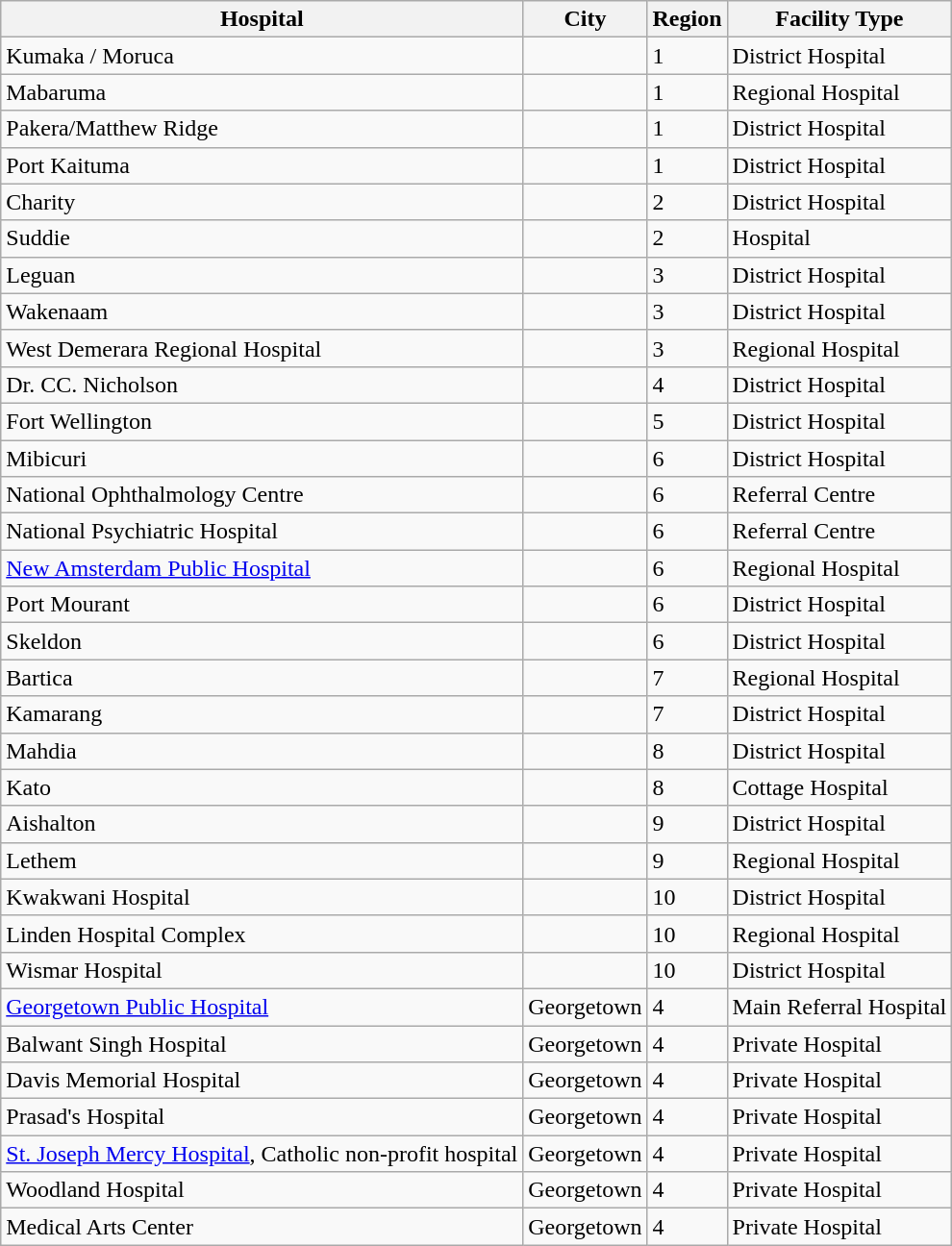<table class="wikitable sortable" border="1">
<tr>
<th>Hospital</th>
<th>City</th>
<th>Region</th>
<th>Facility Type</th>
</tr>
<tr>
<td>Kumaka / Moruca</td>
<td></td>
<td>1</td>
<td>District Hospital</td>
</tr>
<tr>
<td>Mabaruma</td>
<td></td>
<td>1</td>
<td>Regional Hospital</td>
</tr>
<tr>
<td>Pakera/Matthew Ridge</td>
<td></td>
<td>1</td>
<td>District Hospital</td>
</tr>
<tr>
<td>Port Kaituma</td>
<td></td>
<td>1</td>
<td>District Hospital</td>
</tr>
<tr>
<td>Charity</td>
<td></td>
<td>2</td>
<td>District Hospital</td>
</tr>
<tr>
<td>Suddie</td>
<td></td>
<td>2</td>
<td>Hospital</td>
</tr>
<tr>
<td>Leguan</td>
<td></td>
<td>3</td>
<td>District Hospital</td>
</tr>
<tr>
<td>Wakenaam</td>
<td></td>
<td>3</td>
<td>District Hospital</td>
</tr>
<tr>
<td>West Demerara Regional Hospital</td>
<td></td>
<td>3</td>
<td>Regional Hospital</td>
</tr>
<tr>
<td>Dr. CC. Nicholson</td>
<td></td>
<td>4</td>
<td>District Hospital</td>
</tr>
<tr>
<td>Fort Wellington</td>
<td></td>
<td>5</td>
<td>District Hospital</td>
</tr>
<tr>
<td>Mibicuri</td>
<td></td>
<td>6</td>
<td>District Hospital</td>
</tr>
<tr>
<td>National Ophthalmology Centre</td>
<td></td>
<td>6</td>
<td>Referral Centre</td>
</tr>
<tr>
<td>National Psychiatric Hospital</td>
<td></td>
<td>6</td>
<td>Referral Centre</td>
</tr>
<tr>
<td><a href='#'>New Amsterdam Public Hospital</a></td>
<td></td>
<td>6</td>
<td>Regional Hospital</td>
</tr>
<tr>
<td>Port Mourant</td>
<td></td>
<td>6</td>
<td>District Hospital</td>
</tr>
<tr>
<td>Skeldon</td>
<td></td>
<td>6</td>
<td>District Hospital</td>
</tr>
<tr>
<td>Bartica</td>
<td></td>
<td>7</td>
<td>Regional Hospital</td>
</tr>
<tr>
<td>Kamarang</td>
<td></td>
<td>7</td>
<td>District Hospital</td>
</tr>
<tr>
<td>Mahdia</td>
<td></td>
<td>8</td>
<td>District Hospital</td>
</tr>
<tr>
<td>Kato</td>
<td></td>
<td>8</td>
<td>Cottage Hospital</td>
</tr>
<tr>
<td>Aishalton</td>
<td></td>
<td>9</td>
<td>District Hospital</td>
</tr>
<tr>
<td>Lethem</td>
<td></td>
<td>9</td>
<td>Regional Hospital</td>
</tr>
<tr>
<td>Kwakwani Hospital</td>
<td></td>
<td>10</td>
<td>District Hospital</td>
</tr>
<tr>
<td>Linden Hospital Complex</td>
<td></td>
<td>10</td>
<td>Regional Hospital</td>
</tr>
<tr>
<td>Wismar Hospital</td>
<td></td>
<td>10</td>
<td>District Hospital</td>
</tr>
<tr>
<td><a href='#'>Georgetown Public Hospital</a></td>
<td>Georgetown</td>
<td>4</td>
<td>Main Referral Hospital</td>
</tr>
<tr>
<td>Balwant Singh Hospital</td>
<td>Georgetown</td>
<td>4</td>
<td>Private Hospital</td>
</tr>
<tr>
<td>Davis Memorial Hospital</td>
<td>Georgetown</td>
<td>4</td>
<td>Private Hospital</td>
</tr>
<tr>
<td>Prasad's Hospital</td>
<td>Georgetown</td>
<td>4</td>
<td>Private Hospital</td>
</tr>
<tr>
<td><a href='#'>St. Joseph Mercy Hospital</a>, Catholic non-profit hospital</td>
<td>Georgetown</td>
<td>4</td>
<td>Private Hospital</td>
</tr>
<tr>
<td>Woodland Hospital</td>
<td>Georgetown</td>
<td>4</td>
<td>Private Hospital</td>
</tr>
<tr>
<td>Medical Arts Center</td>
<td>Georgetown</td>
<td>4</td>
<td>Private Hospital</td>
</tr>
</table>
